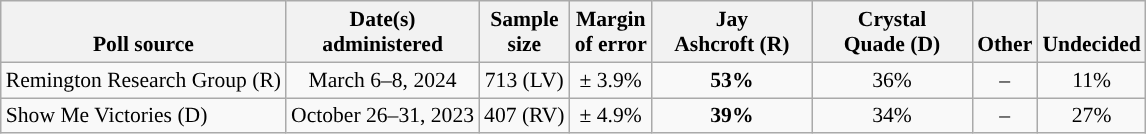<table class="wikitable" style="font-size:90%;text-align:center;">
<tr valign=bottom>
<th>Poll source</th>
<th>Date(s)<br>administered</th>
<th>Sample<br>size</th>
<th>Margin<br>of error</th>
<th style="width:100px;">Jay<br>Ashcroft (R)</th>
<th style="width:100px;">Crystal<br>Quade (D)</th>
<th>Other</th>
<th>Undecided</th>
</tr>
<tr>
<td style="text-align:left">Remington Research Group (R)</td>
<td>March 6–8, 2024</td>
<td>713 (LV)</td>
<td>± 3.9%</td>
<td><strong>53%</strong></td>
<td>36%</td>
<td>–</td>
<td>11%</td>
</tr>
<tr>
<td rowspan=2 style="text-align:left">Show Me Victories (D)</td>
<td>October 26–31, 2023</td>
<td>407 (RV)</td>
<td>± 4.9%</td>
<td><strong>39%</strong></td>
<td>34%</td>
<td>–</td>
<td>27%</td>
</tr>
</table>
